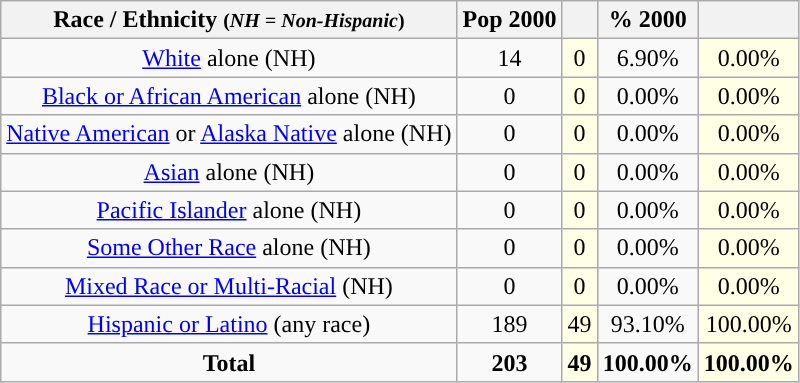<table class="wikitable" style="text-align:center;">
<tr>
<th>Race / Ethnicity <small>(<em>NH = Non-Hispanic</em>)</small></th>
<th>Pop 2000</th>
<th></th>
<th>% 2000</th>
<th></th>
</tr>
<tr>
<td><a href='#'>White</a> alone (NH)</td>
<td>14</td>
<td style='background: #ffffe6;'>0</td>
<td>6.90%</td>
<td style='background: #ffffe6;'>0.00%</td>
</tr>
<tr>
<td><a href='#'>Black or African American</a> alone (NH)</td>
<td>0</td>
<td style='background: #ffffe6;'>0</td>
<td>0.00%</td>
<td style='background: #ffffe6;'>0.00%</td>
</tr>
<tr>
<td><a href='#'>Native American</a> or <a href='#'>Alaska Native</a> alone (NH)</td>
<td>0</td>
<td style='background: #ffffe6;'>0</td>
<td>0.00%</td>
<td style='background: #ffffe6;'>0.00%</td>
</tr>
<tr>
<td><a href='#'>Asian</a> alone (NH)</td>
<td>0</td>
<td style='background: #ffffe6;'>0</td>
<td>0.00%</td>
<td style='background: #ffffe6;'>0.00%</td>
</tr>
<tr>
<td><a href='#'>Pacific Islander</a> alone (NH)</td>
<td>0</td>
<td style='background: #ffffe6;'>0</td>
<td>0.00%</td>
<td style='background: #ffffe6;'>0.00%</td>
</tr>
<tr>
<td><a href='#'>Some Other Race</a> alone (NH)</td>
<td>0</td>
<td style='background: #ffffe6;'>0</td>
<td>0.00%</td>
<td style='background: #ffffe6;'>0.00%</td>
</tr>
<tr>
<td><a href='#'>Mixed Race or Multi-Racial</a> (NH)</td>
<td>0</td>
<td style='background: #ffffe6;'>0</td>
<td>0.00%</td>
<td style='background: #ffffe6;'>0.00%</td>
</tr>
<tr>
<td><a href='#'>Hispanic or Latino</a> (any race)</td>
<td>189</td>
<td style='background: #ffffe6;'>49</td>
<td>93.10%</td>
<td style='background: #ffffe6;'>100.00%</td>
</tr>
<tr>
<td><strong>Total</strong></td>
<td><strong>203</strong></td>
<td style='background: #ffffe6;'><strong>49</strong></td>
<td><strong>100.00%</strong></td>
<td style='background: #ffffe6;'><strong>100.00%</strong></td>
</tr>
</table>
